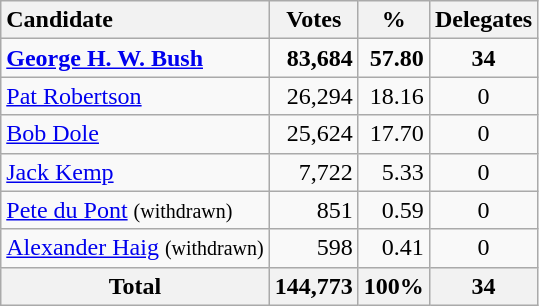<table class="wikitable sortable" style="text-align:right;">
<tr>
<th style="text-align:left;">Candidate</th>
<th>Votes</th>
<th>%</th>
<th>Delegates</th>
</tr>
<tr>
<td style="text-align:left;" data-sort-name="Bush, George"><strong><a href='#'>George H. W. Bush</a></strong></td>
<td><strong>83,684</strong></td>
<td><strong>57.80</strong></td>
<td style="text-align:center;"><strong>34</strong></td>
</tr>
<tr>
<td style="text-align:left;" data-sort-name="Robertson, Pat"><a href='#'>Pat Robertson</a></td>
<td>26,294</td>
<td>18.16</td>
<td style="text-align:center;">0</td>
</tr>
<tr>
<td style="text-align:left;" data-sort-name="Dole, Bob"><a href='#'>Bob Dole</a></td>
<td>25,624</td>
<td>17.70</td>
<td style="text-align:center;">0</td>
</tr>
<tr>
<td style="text-align:left;" data-sort-name="Kemp, Jack"><a href='#'>Jack Kemp</a></td>
<td>7,722</td>
<td>5.33</td>
<td style="text-align:center;">0</td>
</tr>
<tr>
<td style="text-align:left;" data-sort-name="du Pont, Pete"><a href='#'>Pete du Pont</a> <small>(withdrawn)</small></td>
<td>851</td>
<td>0.59</td>
<td style="text-align:center;">0</td>
</tr>
<tr>
<td style="text-align:left;" data-sort-name="LaRouche, Lyndon"><a href='#'>Alexander Haig</a> <small>(withdrawn)</small></td>
<td>598</td>
<td>0.41</td>
<td style="text-align:center;">0</td>
</tr>
<tr>
<th>Total</th>
<th>144,773</th>
<th>100%</th>
<th>34</th>
</tr>
</table>
